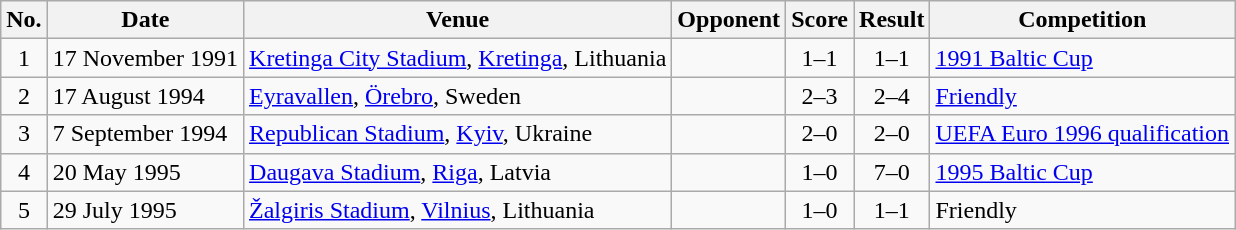<table class="wikitable sortable">
<tr>
<th scope="col">No.</th>
<th scope="col">Date</th>
<th scope="col">Venue</th>
<th scope="col">Opponent</th>
<th scope="col">Score</th>
<th scope="col">Result</th>
<th scope="col">Competition</th>
</tr>
<tr>
<td align="center">1</td>
<td>17 November 1991</td>
<td><a href='#'>Kretinga City Stadium</a>, <a href='#'>Kretinga</a>, Lithuania</td>
<td></td>
<td align="center">1–1</td>
<td align="center">1–1</td>
<td><a href='#'>1991 Baltic Cup</a></td>
</tr>
<tr>
<td align="center">2</td>
<td>17 August 1994</td>
<td><a href='#'>Eyravallen</a>, <a href='#'>Örebro</a>, Sweden</td>
<td></td>
<td align="center">2–3</td>
<td align="center">2–4</td>
<td><a href='#'>Friendly</a></td>
</tr>
<tr>
<td align="center">3</td>
<td>7 September 1994</td>
<td><a href='#'>Republican Stadium</a>, <a href='#'>Kyiv</a>, Ukraine</td>
<td></td>
<td align="center">2–0</td>
<td align="center">2–0</td>
<td><a href='#'>UEFA Euro 1996 qualification</a></td>
</tr>
<tr>
<td align="center">4</td>
<td>20 May 1995</td>
<td><a href='#'>Daugava Stadium</a>, <a href='#'>Riga</a>, Latvia</td>
<td></td>
<td align="center">1–0</td>
<td align="center">7–0</td>
<td><a href='#'>1995 Baltic Cup</a></td>
</tr>
<tr>
<td align="center">5</td>
<td>29 July 1995</td>
<td><a href='#'>Žalgiris Stadium</a>, <a href='#'>Vilnius</a>, Lithuania</td>
<td></td>
<td align="center">1–0</td>
<td align="center">1–1</td>
<td>Friendly</td>
</tr>
</table>
